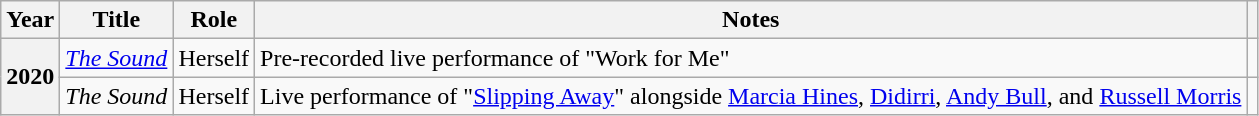<table class="wikitable plainrowheaders">
<tr>
<th scope="col">Year</th>
<th scope="col">Title</th>
<th scope="col">Role</th>
<th scope="col">Notes</th>
<th scope="col"></th>
</tr>
<tr>
<th scope="row" rowspan="2">2020</th>
<td><em><a href='#'>The Sound</a></em></td>
<td>Herself</td>
<td>Pre-recorded live performance of "Work for Me"</td>
<td></td>
</tr>
<tr>
<td><em>The Sound</em></td>
<td>Herself</td>
<td>Live performance of "<a href='#'>Slipping Away</a>" alongside <a href='#'>Marcia Hines</a>, <a href='#'>Didirri</a>, <a href='#'>Andy Bull</a>, and <a href='#'>Russell Morris</a></td>
<td></td>
</tr>
</table>
